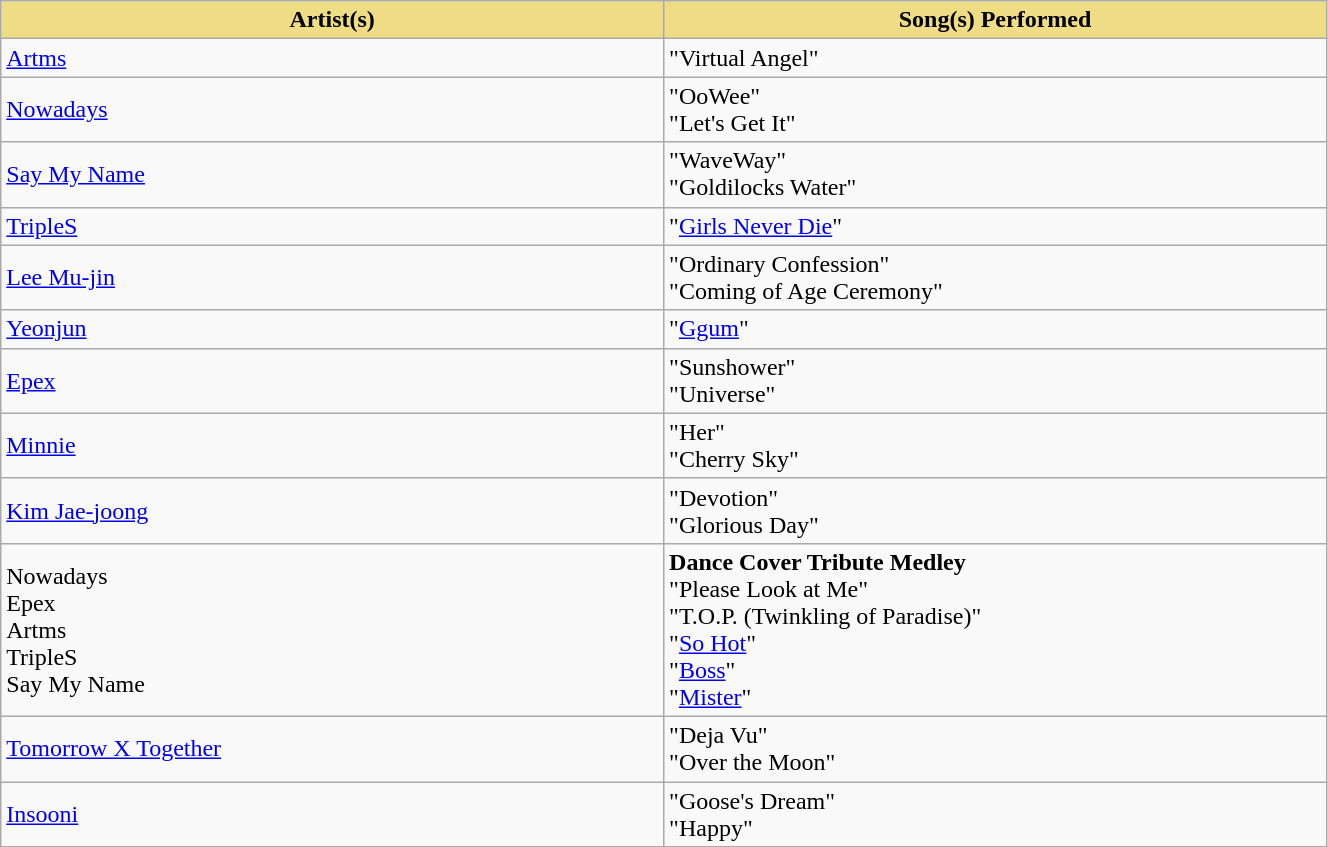<table class="wikitable" style="width:70%">
<tr>
<th scope="col" style="background-color:#EEDD85; width:30%">Artist(s)</th>
<th scope="col" style="background-color:#EEDD85; width:30%">Song(s) Performed</th>
</tr>
<tr>
<td><a href='#'>Artms</a></td>
<td>"Virtual Angel"</td>
</tr>
<tr>
<td><a href='#'>Nowadays</a></td>
<td>"OoWee" <br>"Let's Get It"</td>
</tr>
<tr>
<td><a href='#'>Say My Name</a></td>
<td>"WaveWay" <br>"Goldilocks Water"</td>
</tr>
<tr>
<td><a href='#'>TripleS</a></td>
<td>"<a href='#'>Girls Never Die</a>"</td>
</tr>
<tr>
<td><a href='#'>Lee Mu-jin</a></td>
<td>"Ordinary Confession" <br>"Coming of Age Ceremony"</td>
</tr>
<tr>
<td><a href='#'>Yeonjun</a></td>
<td>"<a href='#'>Ggum</a>"</td>
</tr>
<tr>
<td><a href='#'>Epex</a></td>
<td>"Sunshower" <br>"Universe"</td>
</tr>
<tr>
<td><a href='#'>Minnie</a></td>
<td>"Her" <br>"Cherry Sky"</td>
</tr>
<tr>
<td><a href='#'>Kim Jae-joong</a></td>
<td>"Devotion" <br>"Glorious Day"</td>
</tr>
<tr>
<td>Nowadays <br>Epex <br>Artms <br>TripleS <br>Say My Name</td>
<td><strong>Dance Cover Tribute Medley</strong> <br>"Please Look at Me" <br>"T.O.P. (Twinkling of Paradise)" <br>"<a href='#'>So Hot</a>" <br>"<a href='#'>Boss</a>" <br>"<a href='#'>Mister</a>" </td>
</tr>
<tr>
<td><a href='#'>Tomorrow X Together</a></td>
<td>"Deja Vu" <br>"Over the Moon"</td>
</tr>
<tr>
<td><a href='#'>Insooni</a></td>
<td>"Goose's Dream"  <br>"Happy"</td>
</tr>
</table>
